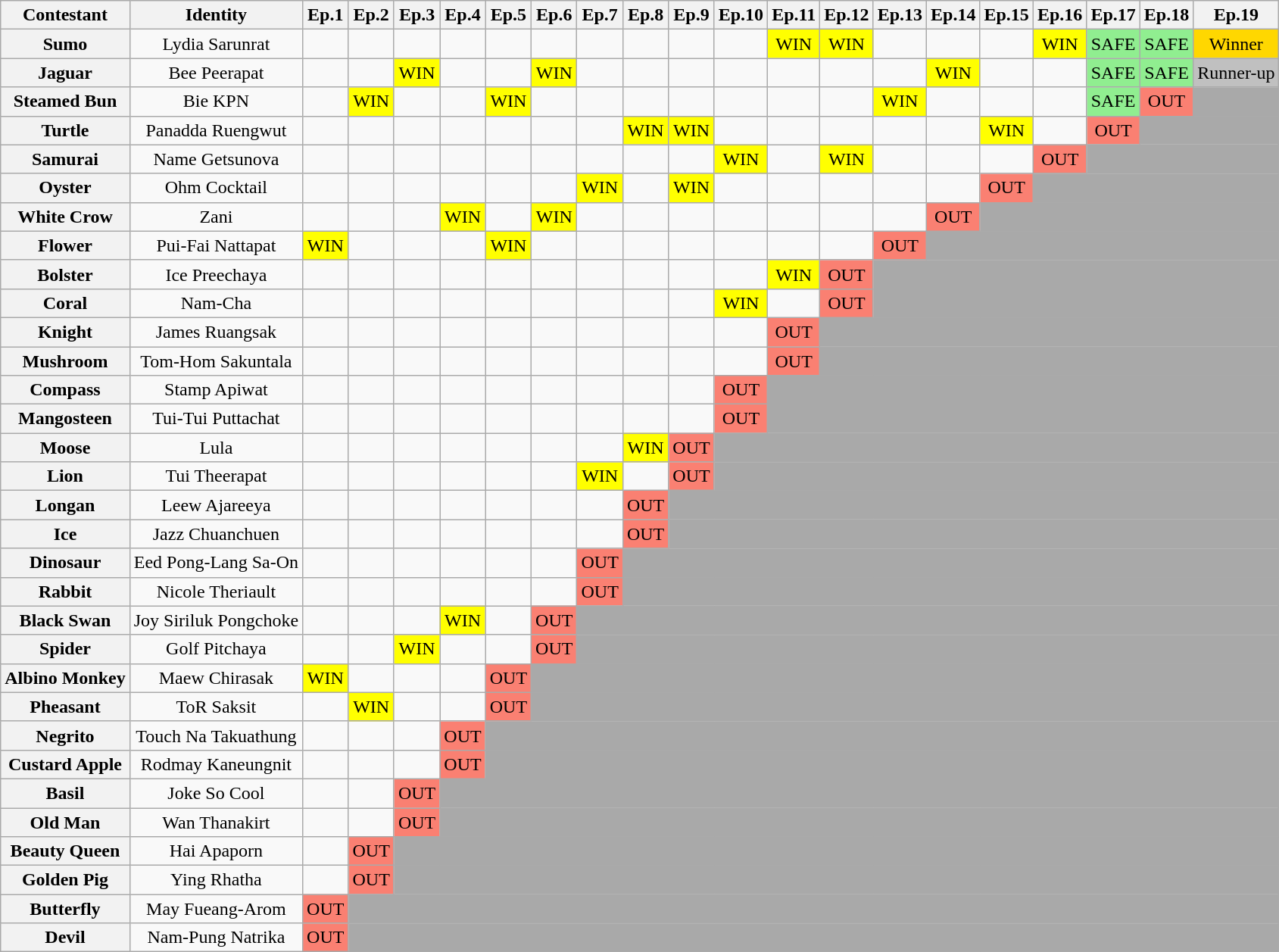<table class=wikitable style="text-align:center">
<tr>
<th>Contestant</th>
<th>Identity</th>
<th>Ep.1</th>
<th>Ep.2</th>
<th>Ep.3</th>
<th>Ep.4</th>
<th>Ep.5</th>
<th>Ep.6</th>
<th>Ep.7</th>
<th>Ep.8</th>
<th>Ep.9</th>
<th>Ep.10</th>
<th>Ep.11</th>
<th>Ep.12</th>
<th>Ep.13</th>
<th>Ep.14</th>
<th>Ep.15</th>
<th>Ep.16</th>
<th>Ep.17</th>
<th>Ep.18</th>
<th>Ep.19</th>
</tr>
<tr>
<th>Sumo</th>
<td>Lydia Sarunrat</td>
<td></td>
<td></td>
<td></td>
<td></td>
<td></td>
<td></td>
<td></td>
<td></td>
<td></td>
<td></td>
<td bgcolor="yellow">WIN</td>
<td bgcolor="yellow">WIN</td>
<td></td>
<td></td>
<td></td>
<td bgcolor="yellow">WIN</td>
<td bgcolor="lightgreen">SAFE</td>
<td bgcolor="lightgreen">SAFE</td>
<td bgcolor="gold">Winner</td>
</tr>
<tr>
<th>Jaguar</th>
<td>Bee Peerapat</td>
<td></td>
<td></td>
<td bgcolor="yellow">WIN</td>
<td></td>
<td></td>
<td bgcolor="yellow">WIN</td>
<td></td>
<td></td>
<td></td>
<td></td>
<td></td>
<td></td>
<td></td>
<td bgcolor=yellow>WIN</td>
<td></td>
<td></td>
<td bgcolor=lightgreen>SAFE</td>
<td bgcolor=lightgreen>SAFE</td>
<td bgcolor=silver>Runner-up</td>
</tr>
<tr>
<th>Steamed Bun</th>
<td>Bie KPN</td>
<td></td>
<td bgcolor="yellow">WIN</td>
<td></td>
<td></td>
<td bgcolor="yellow">WIN</td>
<td></td>
<td></td>
<td></td>
<td></td>
<td></td>
<td></td>
<td></td>
<td bgcolor="yellow">WIN</td>
<td></td>
<td></td>
<td></td>
<td bgcolor=lightgreen>SAFE</td>
<td bgcolor=salmon>OUT</td>
<td bgcolor=darkgrey colspan=1></td>
</tr>
<tr>
<th>Turtle</th>
<td>Panadda Ruengwut</td>
<td></td>
<td></td>
<td></td>
<td></td>
<td></td>
<td></td>
<td></td>
<td bgcolor="yellow">WIN</td>
<td bgcolor="yellow">WIN</td>
<td></td>
<td></td>
<td></td>
<td></td>
<td></td>
<td bgcolor="yellow">WIN</td>
<td></td>
<td bgcolor=salmon>OUT</td>
<td bgcolor=darkgrey colspan=2></td>
</tr>
<tr>
<th>Samurai</th>
<td>Name Getsunova</td>
<td></td>
<td></td>
<td></td>
<td></td>
<td></td>
<td></td>
<td></td>
<td></td>
<td></td>
<td bgcolor="yellow">WIN</td>
<td></td>
<td bgcolor="yellow">WIN</td>
<td></td>
<td></td>
<td></td>
<td bgcolor=salmon>OUT</td>
<td bgcolor=darkgrey colspan=3></td>
</tr>
<tr>
<th>Oyster</th>
<td>Ohm Cocktail</td>
<td></td>
<td></td>
<td></td>
<td></td>
<td></td>
<td></td>
<td bgcolor="yellow">WIN</td>
<td></td>
<td bgcolor="yellow">WIN</td>
<td></td>
<td></td>
<td></td>
<td></td>
<td></td>
<td bgcolor=salmon>OUT</td>
<td bgcolor=darkgrey colspan=4></td>
</tr>
<tr>
<th>White Crow</th>
<td>Zani</td>
<td></td>
<td></td>
<td></td>
<td bgcolor="yellow">WIN</td>
<td></td>
<td bgcolor="yellow">WIN</td>
<td></td>
<td></td>
<td></td>
<td></td>
<td></td>
<td></td>
<td></td>
<td bgcolor=salmon>OUT</td>
<td bgcolor=darkgrey colspan=5></td>
</tr>
<tr>
<th>Flower</th>
<td>Pui-Fai Nattapat</td>
<td bgcolor="yellow">WIN</td>
<td></td>
<td></td>
<td></td>
<td bgcolor="yellow">WIN</td>
<td></td>
<td></td>
<td></td>
<td></td>
<td></td>
<td></td>
<td></td>
<td bgcolor=salmon>OUT</td>
<td bgcolor=darkgrey colspan=6></td>
</tr>
<tr>
<th>Bolster</th>
<td>Ice Preechaya</td>
<td></td>
<td></td>
<td></td>
<td></td>
<td></td>
<td></td>
<td></td>
<td></td>
<td></td>
<td></td>
<td bgcolor=yellow>WIN</td>
<td bgcolor=salmon>OUT</td>
<td bgcolor=darkgrey colspan=7></td>
</tr>
<tr>
<th>Coral</th>
<td>Nam-Cha</td>
<td></td>
<td></td>
<td></td>
<td></td>
<td></td>
<td></td>
<td></td>
<td></td>
<td></td>
<td bgcolor=yellow>WIN</td>
<td></td>
<td bgcolor=salmon>OUT</td>
<td bgcolor=darkgrey colspan=7></td>
</tr>
<tr>
<th>Knight</th>
<td>James Ruangsak</td>
<td></td>
<td></td>
<td></td>
<td></td>
<td></td>
<td></td>
<td></td>
<td></td>
<td></td>
<td></td>
<td bgcolor=salmon>OUT</td>
<td bgcolor=darkgrey colspan=8></td>
</tr>
<tr>
<th>Mushroom</th>
<td>Tom-Hom Sakuntala</td>
<td></td>
<td></td>
<td></td>
<td></td>
<td></td>
<td></td>
<td></td>
<td></td>
<td></td>
<td></td>
<td bgcolor=salmon>OUT</td>
<td bgcolor=darkgrey colspan=8></td>
</tr>
<tr>
<th>Compass</th>
<td>Stamp Apiwat</td>
<td></td>
<td></td>
<td></td>
<td></td>
<td></td>
<td></td>
<td></td>
<td></td>
<td></td>
<td bgcolor=salmon>OUT</td>
<td bgcolor=darkgrey colspan=9></td>
</tr>
<tr>
<th>Mangosteen</th>
<td>Tui-Tui Puttachat</td>
<td></td>
<td></td>
<td></td>
<td></td>
<td></td>
<td></td>
<td></td>
<td></td>
<td></td>
<td bgcolor=salmon>OUT</td>
<td bgcolor=darkgrey colspan=9></td>
</tr>
<tr>
<th>Moose</th>
<td>Lula</td>
<td></td>
<td></td>
<td></td>
<td></td>
<td></td>
<td></td>
<td></td>
<td bgcolor="yellow">WIN</td>
<td bgcolor=salmon>OUT</td>
<td bgcolor=darkgrey colspan=10></td>
</tr>
<tr>
<th>Lion</th>
<td>Tui Theerapat</td>
<td></td>
<td></td>
<td></td>
<td></td>
<td></td>
<td></td>
<td bgcolor=yellow>WIN</td>
<td></td>
<td bgcolor=salmon>OUT</td>
<td bgcolor=darkgrey colspan=10></td>
</tr>
<tr>
<th>Longan</th>
<td>Leew Ajareeya</td>
<td></td>
<td></td>
<td></td>
<td></td>
<td></td>
<td></td>
<td></td>
<td bgcolor=salmon>OUT</td>
<td bgcolor=darkgrey colspan=11></td>
</tr>
<tr>
<th>Ice</th>
<td>Jazz Chuanchuen</td>
<td></td>
<td></td>
<td></td>
<td></td>
<td></td>
<td></td>
<td></td>
<td bgcolor=salmon>OUT</td>
<td bgcolor=darkgrey colspan=11></td>
</tr>
<tr>
<th>Dinosaur</th>
<td>Eed Pong-Lang Sa-On</td>
<td></td>
<td></td>
<td></td>
<td></td>
<td></td>
<td></td>
<td bgcolor=salmon>OUT</td>
<td bgcolor=darkgrey colspan=12></td>
</tr>
<tr>
<th>Rabbit</th>
<td>Nicole Theriault</td>
<td></td>
<td></td>
<td></td>
<td></td>
<td></td>
<td></td>
<td bgcolor=salmon>OUT</td>
<td bgcolor=darkgrey colspan=12></td>
</tr>
<tr>
<th>Black Swan</th>
<td>Joy Siriluk Pongchoke</td>
<td></td>
<td></td>
<td></td>
<td bgcolor="yellow">WIN</td>
<td></td>
<td bgcolor=salmon>OUT</td>
<td bgcolor=darkgrey colspan=13></td>
</tr>
<tr>
<th>Spider</th>
<td>Golf Pitchaya</td>
<td></td>
<td></td>
<td bgcolor="yellow">WIN</td>
<td></td>
<td></td>
<td bgcolor=salmon>OUT</td>
<td bgcolor=darkgrey colspan=13></td>
</tr>
<tr>
<th>Albino Monkey</th>
<td>Maew Chirasak</td>
<td bgcolor=yellow>WIN</td>
<td></td>
<td></td>
<td></td>
<td bgcolor=salmon>OUT</td>
<td bgcolor=darkgrey colspan=14></td>
</tr>
<tr>
<th>Pheasant</th>
<td>ToR Saksit</td>
<td></td>
<td bgcolor=yellow>WIN</td>
<td></td>
<td></td>
<td bgcolor=salmon>OUT</td>
<td bgcolor=darkgrey colspan=14></td>
</tr>
<tr>
<th>Negrito</th>
<td>Touch Na Takuathung</td>
<td></td>
<td></td>
<td></td>
<td bgcolor=salmon>OUT</td>
<td bgcolor=darkgrey colspan=15></td>
</tr>
<tr>
<th>Custard Apple</th>
<td>Rodmay Kaneungnit</td>
<td></td>
<td></td>
<td></td>
<td bgcolor=salmon>OUT</td>
<td bgcolor=darkgrey colspan=15></td>
</tr>
<tr>
<th>Basil</th>
<td>Joke So Cool</td>
<td></td>
<td></td>
<td bgcolor=salmon>OUT</td>
<td bgcolor=darkgrey colspan=16></td>
</tr>
<tr>
<th>Old Man</th>
<td>Wan Thanakirt</td>
<td></td>
<td></td>
<td bgcolor=salmon>OUT</td>
<td bgcolor=darkgrey colspan=16></td>
</tr>
<tr>
<th>Beauty Queen</th>
<td>Hai Apaporn</td>
<td></td>
<td bgcolor=salmon>OUT</td>
<td bgcolor=darkgrey colspan=17></td>
</tr>
<tr>
<th>Golden Pig</th>
<td>Ying Rhatha</td>
<td></td>
<td bgcolor=salmon>OUT</td>
<td bgcolor=darkgrey colspan=17></td>
</tr>
<tr>
<th>Butterfly</th>
<td>May Fueang-Arom</td>
<td bgcolor=salmon>OUT</td>
<td bgcolor=darkgrey colspan=18></td>
</tr>
<tr>
<th>Devil</th>
<td>Nam-Pung Natrika</td>
<td bgcolor=salmon>OUT</td>
<td bgcolor=darkgrey colspan=18></td>
</tr>
</table>
